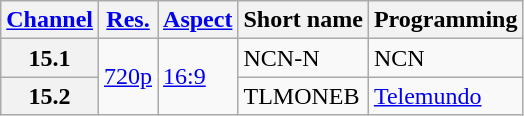<table class="wikitable">
<tr>
<th scope="col"><a href='#'>Channel</a></th>
<th scope="col"><a href='#'>Res.</a></th>
<th scope="col"><a href='#'>Aspect</a></th>
<th scope="col">Short name</th>
<th scope="col">Programming</th>
</tr>
<tr>
<th scope="row">15.1</th>
<td rowspan="2"><a href='#'>720p</a></td>
<td rowspan="2"><a href='#'>16:9</a></td>
<td>NCN-N</td>
<td>NCN</td>
</tr>
<tr>
<th scope="row">15.2</th>
<td>TLMONEB</td>
<td><a href='#'>Telemundo</a></td>
</tr>
</table>
